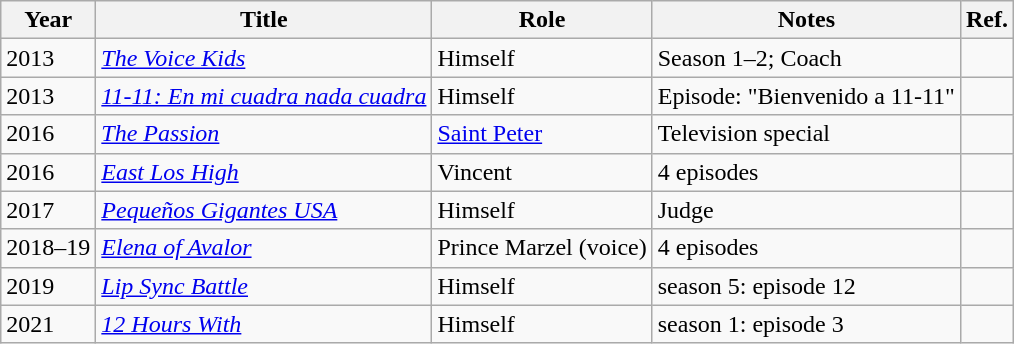<table class="wikitable sortable">
<tr>
<th>Year</th>
<th>Title</th>
<th>Role</th>
<th>Notes</th>
<th>Ref.</th>
</tr>
<tr>
<td>2013</td>
<td><em><a href='#'>The Voice Kids</a></em></td>
<td>Himself</td>
<td>Season 1–2; Coach</td>
<td></td>
</tr>
<tr>
<td>2013</td>
<td><em><a href='#'>11-11: En mi cuadra nada cuadra</a></em></td>
<td>Himself</td>
<td>Episode: "Bienvenido a 11-11"</td>
<td></td>
</tr>
<tr>
<td>2016</td>
<td><em><a href='#'>The Passion</a></em></td>
<td><a href='#'>Saint Peter</a></td>
<td>Television special</td>
<td></td>
</tr>
<tr>
<td>2016</td>
<td><em><a href='#'>East Los High</a></em></td>
<td>Vincent</td>
<td>4 episodes</td>
<td></td>
</tr>
<tr>
<td>2017</td>
<td><em><a href='#'>Pequeños Gigantes USA</a></em></td>
<td>Himself</td>
<td>Judge</td>
<td></td>
</tr>
<tr>
<td>2018–19</td>
<td><em><a href='#'>Elena of Avalor</a></em></td>
<td>Prince Marzel (voice)</td>
<td>4 episodes</td>
<td></td>
</tr>
<tr>
<td>2019</td>
<td><em><a href='#'>Lip Sync Battle</a></em></td>
<td>Himself</td>
<td>season 5: episode 12</td>
<td></td>
</tr>
<tr>
<td>2021</td>
<td><em><a href='#'>12 Hours With</a></em></td>
<td>Himself</td>
<td>season 1: episode 3</td>
<td></td>
</tr>
</table>
